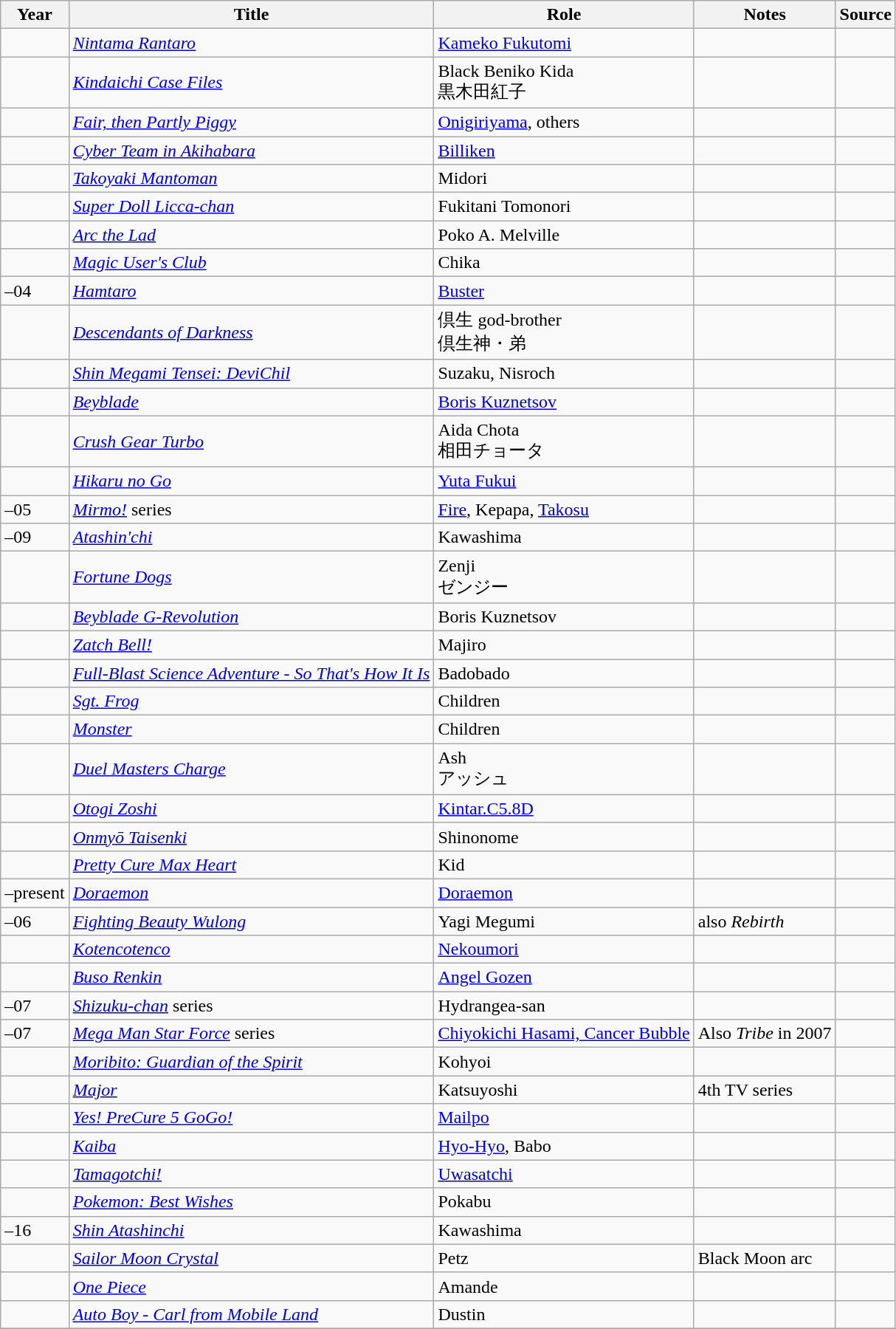<table class="wikitable sortable plainrowheaders">
<tr>
<th>Year</th>
<th>Title</th>
<th>Role</th>
<th class="unsortable">Notes</th>
<th class="unsortable">Source</th>
</tr>
<tr>
<td></td>
<td><em><a href='#'>Nintama Rantaro</a></em></td>
<td><a href='#'>Kameko Fukutomi</a></td>
<td></td>
<td></td>
</tr>
<tr>
<td></td>
<td><em><a href='#'>Kindaichi Case Files</a></em></td>
<td>Black Beniko Kida<br>黒木田紅子</td>
<td></td>
<td></td>
</tr>
<tr>
<td></td>
<td><em><a href='#'>Fair, then Partly Piggy</a></em></td>
<td><a href='#'>Onigiriyama</a>, others</td>
<td></td>
<td></td>
</tr>
<tr>
<td></td>
<td><em><a href='#'>Cyber Team in Akihabara</a></em></td>
<td><a href='#'>Billiken</a></td>
<td></td>
<td></td>
</tr>
<tr>
<td></td>
<td><em><a href='#'>Takoyaki Mantoman</a></em></td>
<td>Midori</td>
<td></td>
<td></td>
</tr>
<tr>
<td></td>
<td><em><a href='#'>Super Doll Licca-chan</a></em></td>
<td>Fukitani Tomonori</td>
<td></td>
<td></td>
</tr>
<tr>
<td></td>
<td><em><a href='#'>Arc the Lad</a></em></td>
<td>Poko A. Melville</td>
<td></td>
<td></td>
</tr>
<tr>
<td></td>
<td><em><a href='#'>Magic User's Club</a></em></td>
<td>Chika</td>
<td></td>
<td></td>
</tr>
<tr>
<td>–04</td>
<td><em><a href='#'>Hamtaro</a></em></td>
<td><a href='#'>Buster</a></td>
<td></td>
<td></td>
</tr>
<tr>
<td></td>
<td><em><a href='#'>Descendants of Darkness</a></em></td>
<td>倶生 god-brother<br>倶生神・弟</td>
<td></td>
<td></td>
</tr>
<tr>
<td></td>
<td><em> <a href='#'>Shin Megami Tensei: DeviChil</a></em></td>
<td>Suzaku, Nisroch</td>
<td></td>
<td></td>
</tr>
<tr>
<td></td>
<td><em><a href='#'>Beyblade</a></em></td>
<td><a href='#'>Boris Kuznetsov</a></td>
<td></td>
<td></td>
</tr>
<tr>
<td></td>
<td><em><a href='#'>Crush Gear Turbo</a></em></td>
<td>Aida Chota<br>相田チョータ</td>
<td></td>
<td></td>
</tr>
<tr>
<td></td>
<td><em><a href='#'>Hikaru no Go</a></em></td>
<td><a href='#'>Yuta Fukui</a></td>
<td></td>
<td></td>
</tr>
<tr>
<td>–05</td>
<td><em><a href='#'>Mirmo!</a></em> series</td>
<td><a href='#'>Fire</a>, Kepapa, <a href='#'>Takosu</a></td>
<td></td>
<td></td>
</tr>
<tr>
<td>–09</td>
<td><em><a href='#'>Atashin'chi</a></em></td>
<td>Kawashima</td>
<td></td>
<td></td>
</tr>
<tr>
<td></td>
<td><em><a href='#'>Fortune Dogs</a></em></td>
<td>Zenji<br>ゼンジー</td>
<td></td>
<td></td>
</tr>
<tr>
<td></td>
<td><em><a href='#'>Beyblade G-Revolution</a></em></td>
<td>Boris Kuznetsov</td>
<td></td>
<td></td>
</tr>
<tr>
<td></td>
<td><em><a href='#'>Zatch Bell!</a></em></td>
<td>Majiro</td>
<td></td>
<td></td>
</tr>
<tr>
<td></td>
<td><em><a href='#'>Full-Blast Science Adventure - So That's How It Is</a></em></td>
<td>Badobado</td>
<td></td>
<td></td>
</tr>
<tr>
<td></td>
<td><em><a href='#'>Sgt. Frog</a></em></td>
<td>Children</td>
<td></td>
<td></td>
</tr>
<tr>
<td></td>
<td><em><a href='#'>Monster</a></em></td>
<td>Children</td>
<td></td>
<td></td>
</tr>
<tr>
<td></td>
<td><em> <a href='#'>Duel Masters Charge</a></em></td>
<td>Ash<br>アッシュ</td>
<td></td>
<td></td>
</tr>
<tr>
<td></td>
<td><em> <a href='#'>Otogi Zoshi</a></em></td>
<td><a href='#'>Kintar.C5.8D</a></td>
<td></td>
<td></td>
</tr>
<tr>
<td></td>
<td><em><a href='#'>Onmyō Taisenki</a></em></td>
<td>Shinonome</td>
<td></td>
<td></td>
</tr>
<tr>
<td></td>
<td><em><a href='#'>Pretty Cure Max Heart</a></em></td>
<td>Kid</td>
<td></td>
<td></td>
</tr>
<tr>
<td>–present</td>
<td><em><a href='#'>Doraemon</a></em></td>
<td><a href='#'>Doraemon</a></td>
<td></td>
<td></td>
</tr>
<tr>
<td>–06</td>
<td><em><a href='#'>Fighting Beauty Wulong</a></em></td>
<td>Yagi Megumi</td>
<td>also <em>Rebirth</em></td>
<td></td>
</tr>
<tr>
<td></td>
<td><em><a href='#'>Kotencotenco</a></em></td>
<td><a href='#'>Nekoumori</a></td>
<td></td>
<td></td>
</tr>
<tr>
<td></td>
<td><em><a href='#'>Buso Renkin</a></em></td>
<td><a href='#'>Angel Gozen</a></td>
<td></td>
<td></td>
</tr>
<tr>
<td>–07</td>
<td><em><a href='#'>Shizuku-chan</a></em> series</td>
<td>Hydrangea-san</td>
<td></td>
<td></td>
</tr>
<tr>
<td>–07</td>
<td><em><a href='#'>Mega Man Star Force</a></em> series</td>
<td><a href='#'>Chiyokichi Hasami, Cancer Bubble</a></td>
<td>Also <em>Tribe</em> in 2007</td>
<td></td>
</tr>
<tr>
<td></td>
<td><em><a href='#'>Moribito: Guardian of the Spirit</a></em></td>
<td>Kohyoi</td>
<td></td>
<td></td>
</tr>
<tr>
<td></td>
<td><em><a href='#'>Major</a></em></td>
<td>Katsuyoshi</td>
<td>4th TV series</td>
<td></td>
</tr>
<tr>
<td></td>
<td><em><a href='#'>Yes! PreCure 5 GoGo!</a></em></td>
<td><a href='#'>Mailpo</a></td>
<td></td>
<td></td>
</tr>
<tr>
<td></td>
<td><em><a href='#'>Kaiba</a></em></td>
<td><a href='#'>Hyo-Hyo</a>, Babo</td>
<td></td>
<td></td>
</tr>
<tr>
<td></td>
<td><em><a href='#'>Tamagotchi!</a></em></td>
<td><a href='#'>Uwasatchi</a></td>
<td></td>
<td></td>
</tr>
<tr>
<td></td>
<td><em><a href='#'>Pokemon: Best Wishes</a></em></td>
<td>Pokabu</td>
<td></td>
<td></td>
</tr>
<tr>
<td>–16</td>
<td><em><a href='#'>Shin Atashinchi</a></em></td>
<td>Kawashima</td>
<td></td>
<td></td>
</tr>
<tr>
<td></td>
<td><em><a href='#'>Sailor Moon Crystal</a></em></td>
<td>Petz</td>
<td>Black Moon arc</td>
<td></td>
</tr>
<tr>
<td></td>
<td><em><a href='#'>One Piece</a></em></td>
<td>Amande</td>
<td></td>
<td></td>
</tr>
<tr>
<td></td>
<td><em><a href='#'>Auto Boy - Carl from Mobile Land</a></em></td>
<td>Dustin</td>
<td></td>
<td></td>
</tr>
<tr>
</tr>
</table>
